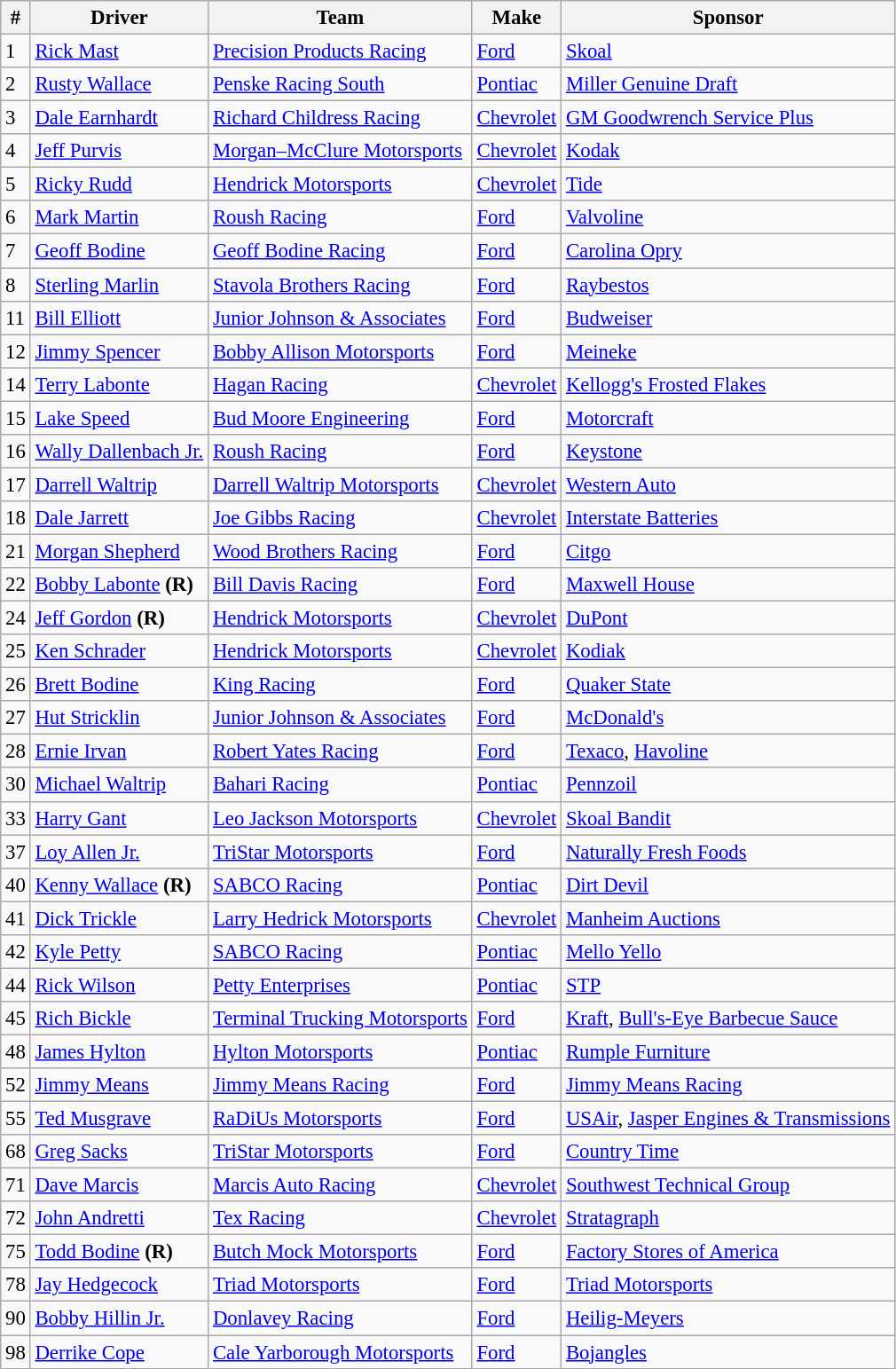<table class="wikitable" style="font-size:95%">
<tr>
<th>#</th>
<th>Driver</th>
<th>Team</th>
<th>Make</th>
<th>Sponsor</th>
</tr>
<tr>
<td>1</td>
<td><a href='#'>Rick Mast</a></td>
<td><a href='#'>Precision Products Racing</a></td>
<td><a href='#'>Ford</a></td>
<td><a href='#'>Skoal</a></td>
</tr>
<tr>
<td>2</td>
<td><a href='#'>Rusty Wallace</a></td>
<td><a href='#'>Penske Racing South</a></td>
<td><a href='#'>Pontiac</a></td>
<td><a href='#'>Miller Genuine Draft</a></td>
</tr>
<tr>
<td>3</td>
<td><a href='#'>Dale Earnhardt</a></td>
<td><a href='#'>Richard Childress Racing</a></td>
<td><a href='#'>Chevrolet</a></td>
<td><a href='#'>GM Goodwrench Service Plus</a></td>
</tr>
<tr>
<td>4</td>
<td><a href='#'>Jeff Purvis</a></td>
<td><a href='#'>Morgan–McClure Motorsports</a></td>
<td><a href='#'>Chevrolet</a></td>
<td><a href='#'>Kodak</a></td>
</tr>
<tr>
<td>5</td>
<td><a href='#'>Ricky Rudd</a></td>
<td><a href='#'>Hendrick Motorsports</a></td>
<td><a href='#'>Chevrolet</a></td>
<td><a href='#'>Tide</a></td>
</tr>
<tr>
<td>6</td>
<td><a href='#'>Mark Martin</a></td>
<td><a href='#'>Roush Racing</a></td>
<td><a href='#'>Ford</a></td>
<td><a href='#'>Valvoline</a></td>
</tr>
<tr>
<td>7</td>
<td><a href='#'>Geoff Bodine</a></td>
<td><a href='#'>Geoff Bodine Racing</a></td>
<td><a href='#'>Ford</a></td>
<td><a href='#'>Carolina Opry</a></td>
</tr>
<tr>
<td>8</td>
<td><a href='#'>Sterling Marlin</a></td>
<td><a href='#'>Stavola Brothers Racing</a></td>
<td><a href='#'>Ford</a></td>
<td><a href='#'>Raybestos</a></td>
</tr>
<tr>
<td>11</td>
<td><a href='#'>Bill Elliott</a></td>
<td><a href='#'>Junior Johnson & Associates</a></td>
<td><a href='#'>Ford</a></td>
<td><a href='#'>Budweiser</a></td>
</tr>
<tr>
<td>12</td>
<td><a href='#'>Jimmy Spencer</a></td>
<td><a href='#'>Bobby Allison Motorsports</a></td>
<td><a href='#'>Ford</a></td>
<td><a href='#'>Meineke</a></td>
</tr>
<tr>
<td>14</td>
<td><a href='#'>Terry Labonte</a></td>
<td><a href='#'>Hagan Racing</a></td>
<td><a href='#'>Chevrolet</a></td>
<td><a href='#'>Kellogg's Frosted Flakes</a></td>
</tr>
<tr>
<td>15</td>
<td><a href='#'>Lake Speed</a></td>
<td><a href='#'>Bud Moore Engineering</a></td>
<td><a href='#'>Ford</a></td>
<td><a href='#'>Motorcraft</a></td>
</tr>
<tr>
<td>16</td>
<td><a href='#'>Wally Dallenbach Jr.</a></td>
<td><a href='#'>Roush Racing</a></td>
<td><a href='#'>Ford</a></td>
<td><a href='#'>Keystone</a></td>
</tr>
<tr>
<td>17</td>
<td><a href='#'>Darrell Waltrip</a></td>
<td><a href='#'>Darrell Waltrip Motorsports</a></td>
<td><a href='#'>Chevrolet</a></td>
<td><a href='#'>Western Auto</a></td>
</tr>
<tr>
<td>18</td>
<td><a href='#'>Dale Jarrett</a></td>
<td><a href='#'>Joe Gibbs Racing</a></td>
<td><a href='#'>Chevrolet</a></td>
<td><a href='#'>Interstate Batteries</a></td>
</tr>
<tr>
<td>21</td>
<td><a href='#'>Morgan Shepherd</a></td>
<td><a href='#'>Wood Brothers Racing</a></td>
<td><a href='#'>Ford</a></td>
<td><a href='#'>Citgo</a></td>
</tr>
<tr>
<td>22</td>
<td><a href='#'>Bobby Labonte</a> <strong>(R)</strong></td>
<td><a href='#'>Bill Davis Racing</a></td>
<td><a href='#'>Ford</a></td>
<td><a href='#'>Maxwell House</a></td>
</tr>
<tr>
<td>24</td>
<td><a href='#'>Jeff Gordon</a> <strong>(R)</strong></td>
<td><a href='#'>Hendrick Motorsports</a></td>
<td><a href='#'>Chevrolet</a></td>
<td><a href='#'>DuPont</a></td>
</tr>
<tr>
<td>25</td>
<td><a href='#'>Ken Schrader</a></td>
<td><a href='#'>Hendrick Motorsports</a></td>
<td><a href='#'>Chevrolet</a></td>
<td><a href='#'>Kodiak</a></td>
</tr>
<tr>
<td>26</td>
<td><a href='#'>Brett Bodine</a></td>
<td><a href='#'>King Racing</a></td>
<td><a href='#'>Ford</a></td>
<td><a href='#'>Quaker State</a></td>
</tr>
<tr>
<td>27</td>
<td><a href='#'>Hut Stricklin</a></td>
<td><a href='#'>Junior Johnson & Associates</a></td>
<td><a href='#'>Ford</a></td>
<td><a href='#'>McDonald's</a></td>
</tr>
<tr>
<td>28</td>
<td><a href='#'>Ernie Irvan</a></td>
<td><a href='#'>Robert Yates Racing</a></td>
<td><a href='#'>Ford</a></td>
<td><a href='#'>Texaco</a>, <a href='#'>Havoline</a></td>
</tr>
<tr>
<td>30</td>
<td><a href='#'>Michael Waltrip</a></td>
<td><a href='#'>Bahari Racing</a></td>
<td><a href='#'>Pontiac</a></td>
<td><a href='#'>Pennzoil</a></td>
</tr>
<tr>
<td>33</td>
<td><a href='#'>Harry Gant</a></td>
<td><a href='#'>Leo Jackson Motorsports</a></td>
<td><a href='#'>Chevrolet</a></td>
<td><a href='#'>Skoal Bandit</a></td>
</tr>
<tr>
<td>37</td>
<td><a href='#'>Loy Allen Jr.</a></td>
<td><a href='#'>TriStar Motorsports</a></td>
<td><a href='#'>Ford</a></td>
<td><a href='#'>Naturally Fresh Foods</a></td>
</tr>
<tr>
<td>40</td>
<td><a href='#'>Kenny Wallace</a> <strong>(R)</strong></td>
<td><a href='#'>SABCO Racing</a></td>
<td><a href='#'>Pontiac</a></td>
<td><a href='#'>Dirt Devil</a></td>
</tr>
<tr>
<td>41</td>
<td><a href='#'>Dick Trickle</a></td>
<td><a href='#'>Larry Hedrick Motorsports</a></td>
<td><a href='#'>Chevrolet</a></td>
<td><a href='#'>Manheim Auctions</a></td>
</tr>
<tr>
<td>42</td>
<td><a href='#'>Kyle Petty</a></td>
<td><a href='#'>SABCO Racing</a></td>
<td><a href='#'>Pontiac</a></td>
<td><a href='#'>Mello Yello</a></td>
</tr>
<tr>
<td>44</td>
<td><a href='#'>Rick Wilson</a></td>
<td><a href='#'>Petty Enterprises</a></td>
<td><a href='#'>Pontiac</a></td>
<td><a href='#'>STP</a></td>
</tr>
<tr>
<td>45</td>
<td><a href='#'>Rich Bickle</a></td>
<td><a href='#'>Terminal Trucking Motorsports</a></td>
<td><a href='#'>Ford</a></td>
<td><a href='#'>Kraft</a>, <a href='#'>Bull's-Eye Barbecue Sauce</a></td>
</tr>
<tr>
<td>48</td>
<td><a href='#'>James Hylton</a></td>
<td><a href='#'>Hylton Motorsports</a></td>
<td><a href='#'>Pontiac</a></td>
<td><a href='#'>Rumple Furniture</a></td>
</tr>
<tr>
<td>52</td>
<td><a href='#'>Jimmy Means</a></td>
<td><a href='#'>Jimmy Means Racing</a></td>
<td><a href='#'>Ford</a></td>
<td><a href='#'>Jimmy Means Racing</a></td>
</tr>
<tr>
<td>55</td>
<td><a href='#'>Ted Musgrave</a></td>
<td><a href='#'>RaDiUs Motorsports</a></td>
<td><a href='#'>Ford</a></td>
<td><a href='#'>USAir</a>, <a href='#'>Jasper Engines & Transmissions</a></td>
</tr>
<tr>
<td>68</td>
<td><a href='#'>Greg Sacks</a></td>
<td><a href='#'>TriStar Motorsports</a></td>
<td><a href='#'>Ford</a></td>
<td><a href='#'>Country Time</a></td>
</tr>
<tr>
<td>71</td>
<td><a href='#'>Dave Marcis</a></td>
<td><a href='#'>Marcis Auto Racing</a></td>
<td><a href='#'>Chevrolet</a></td>
<td><a href='#'>Southwest Technical Group</a></td>
</tr>
<tr>
<td>72</td>
<td><a href='#'>John Andretti</a></td>
<td><a href='#'>Tex Racing</a></td>
<td><a href='#'>Chevrolet</a></td>
<td><a href='#'>Stratagraph</a></td>
</tr>
<tr>
<td>75</td>
<td><a href='#'>Todd Bodine</a> <strong>(R)</strong></td>
<td><a href='#'>Butch Mock Motorsports</a></td>
<td><a href='#'>Ford</a></td>
<td><a href='#'>Factory Stores of America</a></td>
</tr>
<tr>
<td>78</td>
<td><a href='#'>Jay Hedgecock</a></td>
<td><a href='#'>Triad Motorsports</a></td>
<td><a href='#'>Ford</a></td>
<td><a href='#'>Triad Motorsports</a></td>
</tr>
<tr>
<td>90</td>
<td><a href='#'>Bobby Hillin Jr.</a></td>
<td><a href='#'>Donlavey Racing</a></td>
<td><a href='#'>Ford</a></td>
<td><a href='#'>Heilig-Meyers</a></td>
</tr>
<tr>
<td>98</td>
<td><a href='#'>Derrike Cope</a></td>
<td><a href='#'>Cale Yarborough Motorsports</a></td>
<td><a href='#'>Ford</a></td>
<td><a href='#'>Bojangles</a></td>
</tr>
</table>
